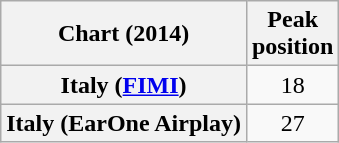<table class="wikitable sortable plainrowheaders" style="text-align:center;">
<tr>
<th>Chart (2014)</th>
<th>Peak<br>position</th>
</tr>
<tr>
<th scope="row">Italy (<a href='#'>FIMI</a>)</th>
<td>18</td>
</tr>
<tr>
<th scope="row">Italy (EarOne Airplay)</th>
<td align="center">27</td>
</tr>
</table>
